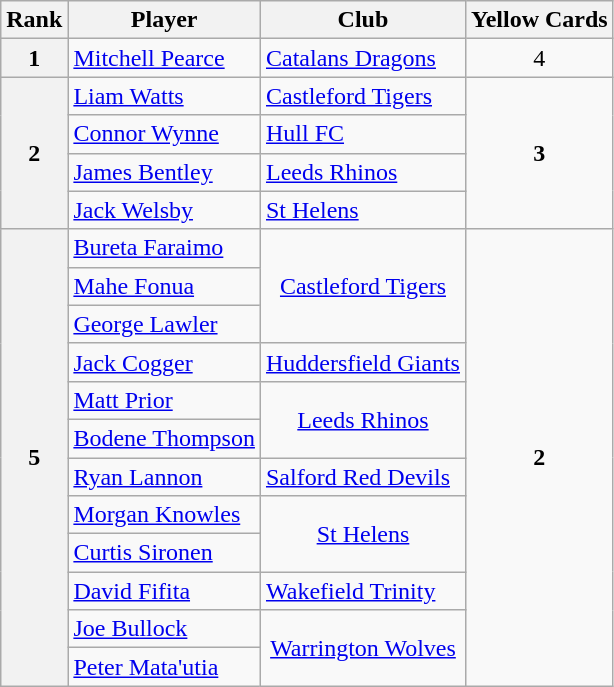<table class="wikitable sortable" style="text-align:center">
<tr>
<th>Rank</th>
<th>Player</th>
<th>Club</th>
<th> Yellow Cards</th>
</tr>
<tr>
<th>1</th>
<td align="left"> <a href='#'>Mitchell Pearce</a></td>
<td align="left"> <a href='#'>Catalans Dragons</a></td>
<td>4</td>
</tr>
<tr>
<th Rowspan=4>2</th>
<td align="left"> <a href='#'>Liam Watts</a></td>
<td align="left"> <a href='#'>Castleford Tigers</a></td>
<td rowspan=4><strong>3</strong></td>
</tr>
<tr>
<td align="left"> <a href='#'>Connor Wynne</a></td>
<td align="left"> <a href='#'>Hull FC</a></td>
</tr>
<tr>
<td align="left"> <a href='#'>James Bentley</a></td>
<td align="left"> <a href='#'>Leeds Rhinos</a></td>
</tr>
<tr>
<td align="left"> <a href='#'>Jack Welsby</a></td>
<td align="left"> <a href='#'>St Helens</a></td>
</tr>
<tr>
<th rowspan=12>5</th>
<td align="left"> <a href='#'>Bureta Faraimo</a></td>
<td Rowspan=3> <a href='#'>Castleford Tigers</a></td>
<td Rowspan=12><strong>2</strong></td>
</tr>
<tr>
<td align="left"> <a href='#'>Mahe Fonua</a></td>
</tr>
<tr>
<td align="left"> <a href='#'>George Lawler</a></td>
</tr>
<tr>
<td align="left"> <a href='#'>Jack Cogger</a></td>
<td align="left"> <a href='#'>Huddersfield Giants</a></td>
</tr>
<tr>
<td align="left"> <a href='#'>Matt Prior</a></td>
<td rowspan=2> <a href='#'>Leeds Rhinos</a></td>
</tr>
<tr>
<td align="left"> <a href='#'>Bodene Thompson</a></td>
</tr>
<tr>
<td align="left"> <a href='#'>Ryan Lannon</a></td>
<td align="left"> <a href='#'>Salford Red Devils</a></td>
</tr>
<tr>
<td align="left"> <a href='#'>Morgan Knowles</a></td>
<td rowspan=2> <a href='#'>St Helens</a></td>
</tr>
<tr>
<td align="left"> <a href='#'>Curtis Sironen</a></td>
</tr>
<tr>
<td align="left"> <a href='#'>David Fifita</a></td>
<td align="left"> <a href='#'>Wakefield Trinity</a></td>
</tr>
<tr>
<td align="left"> <a href='#'>Joe Bullock</a></td>
<td rowspan=2> <a href='#'>Warrington Wolves</a></td>
</tr>
<tr>
<td align="left"> <a href='#'>Peter Mata'utia</a></td>
</tr>
</table>
